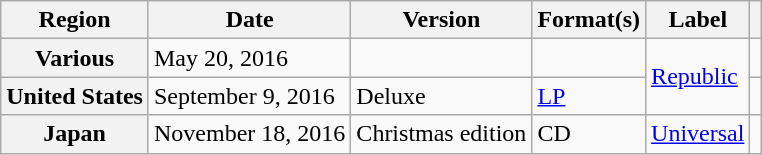<table class="wikitable plainrowheaders">
<tr>
<th scope="col">Region</th>
<th scope="col">Date</th>
<th scope="col">Version</th>
<th scope="col">Format(s)</th>
<th scope="col">Label</th>
<th scope="col"></th>
</tr>
<tr>
<th scope="row">Various</th>
<td>May 20, 2016</td>
<td></td>
<td></td>
<td rowspan="2"><a href='#'>Republic</a></td>
<td style="text-align:center;"></td>
</tr>
<tr>
<th scope="row">United States</th>
<td>September 9, 2016</td>
<td>Deluxe</td>
<td><a href='#'>LP</a></td>
<td style="text-align:center;"></td>
</tr>
<tr>
<th scope="row">Japan</th>
<td>November 18, 2016</td>
<td>Christmas edition</td>
<td>CD</td>
<td><a href='#'>Universal</a></td>
<td style="text-align:center;"></td>
</tr>
</table>
